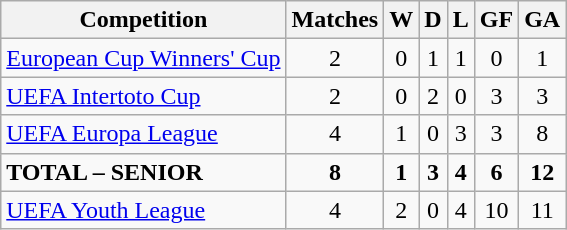<table class="wikitable">
<tr>
<th>Competition</th>
<th>Matches</th>
<th>W</th>
<th>D</th>
<th>L</th>
<th>GF</th>
<th>GA</th>
</tr>
<tr>
<td><a href='#'>European Cup Winners' Cup</a></td>
<td style="text-align:center;">2</td>
<td style="text-align:center;">0</td>
<td style="text-align:center;">1</td>
<td style="text-align:center;">1</td>
<td style="text-align:center;">0</td>
<td style="text-align:center;">1</td>
</tr>
<tr>
<td><a href='#'>UEFA Intertoto Cup</a></td>
<td style="text-align:center;">2</td>
<td style="text-align:center;">0</td>
<td style="text-align:center;">2</td>
<td style="text-align:center;">0</td>
<td style="text-align:center;">3</td>
<td style="text-align:center;">3</td>
</tr>
<tr>
<td><a href='#'>UEFA Europa League</a></td>
<td style="text-align:center;">4</td>
<td style="text-align:center;">1</td>
<td style="text-align:center;">0</td>
<td style="text-align:center;">3</td>
<td style="text-align:center;">3</td>
<td style="text-align:center;">8</td>
</tr>
<tr>
<td><strong>TOTAL – SENIOR</strong></td>
<td style="text-align:center;"><strong>8</strong></td>
<td style="text-align:center;"><strong>1</strong></td>
<td style="text-align:center;"><strong>3</strong></td>
<td style="text-align:center;"><strong>4</strong></td>
<td style="text-align:center;"><strong>6</strong></td>
<td style="text-align:center;"><strong>12</strong></td>
</tr>
<tr>
<td><a href='#'>UEFA Youth League</a></td>
<td style="text-align:center;">4</td>
<td style="text-align:center;">2</td>
<td style="text-align:center;">0</td>
<td style="text-align:center;">4</td>
<td style="text-align:center;">10</td>
<td style="text-align:center;">11</td>
</tr>
</table>
